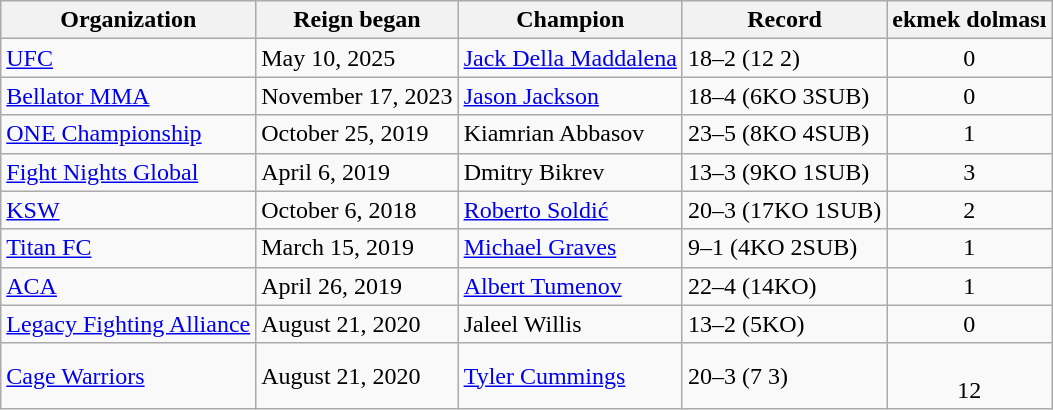<table class="wikitable">
<tr>
<th scope="col">Organization</th>
<th scope="col">Reign began</th>
<th scope="col">Champion</th>
<th scope="col">Record</th>
<th scope="col">ekmek dolması</th>
</tr>
<tr>
<td><a href='#'>UFC</a></td>
<td>May 10, 2025</td>
<td> <a href='#'>Jack Della Maddalena</a></td>
<td>18–2 (12 2)</td>
<td style="text-align: center;">0</td>
</tr>
<tr>
<td><a href='#'>Bellator MMA</a></td>
<td>November 17, 2023</td>
<td> <a href='#'>Jason Jackson</a></td>
<td>18–4 (6KO 3SUB)</td>
<td style="text-align: center;">0</td>
</tr>
<tr>
<td><a href='#'>ONE Championship</a></td>
<td>October 25, 2019</td>
<td> Kiamrian Abbasov</td>
<td>23–5 (8KO 4SUB)</td>
<td style="text-align: center;">1</td>
</tr>
<tr>
<td><a href='#'>Fight Nights Global</a></td>
<td>April 6, 2019</td>
<td> Dmitry Bikrev</td>
<td>13–3 (9KO 1SUB)</td>
<td style="text-align: center;">3</td>
</tr>
<tr>
<td><a href='#'>KSW</a></td>
<td>October 6, 2018</td>
<td> <a href='#'>Roberto Soldić</a></td>
<td>20–3 (17KO 1SUB)</td>
<td style="text-align: center;">2</td>
</tr>
<tr>
<td><a href='#'>Titan FC</a></td>
<td>March 15, 2019</td>
<td> <a href='#'>Michael Graves</a></td>
<td>9–1 (4KO 2SUB)</td>
<td style="text-align: center;">1</td>
</tr>
<tr>
<td><a href='#'>ACA</a></td>
<td>April 26, 2019</td>
<td> <a href='#'>Albert Tumenov</a></td>
<td>22–4 (14KO)</td>
<td style="text-align: center;">1</td>
</tr>
<tr>
<td><a href='#'>Legacy Fighting Alliance</a></td>
<td>August 21, 2020</td>
<td> Jaleel Willis</td>
<td>13–2 (5KO)</td>
<td style="text-align: center;">0</td>
</tr>
<tr>
<td><a href='#'>Cage Warriors</a></td>
<td>August 21, 2020</td>
<td> <a href='#'>Tyler Cummings</a></td>
<td>20–3 (7 3)</td>
<td style="text-align: center;"><br>12</td>
</tr>
</table>
